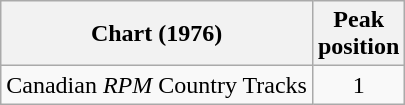<table class="wikitable">
<tr>
<th align="left">Chart (1976)</th>
<th align="center">Peak<br>position</th>
</tr>
<tr>
<td align="left">Canadian <em>RPM</em> Country Tracks</td>
<td align="center">1</td>
</tr>
</table>
